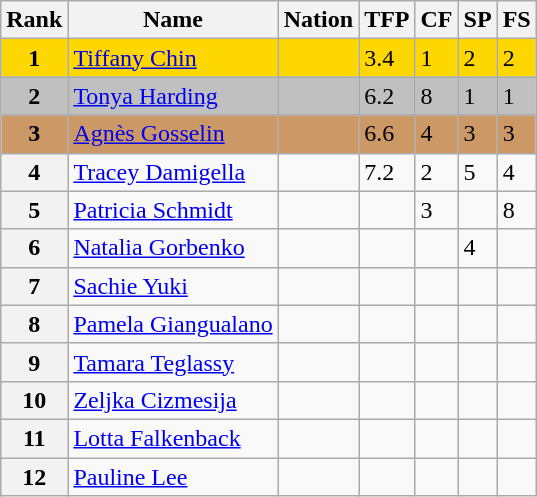<table class="wikitable">
<tr>
<th>Rank</th>
<th>Name</th>
<th>Nation</th>
<th>TFP</th>
<th>CF</th>
<th>SP</th>
<th>FS</th>
</tr>
<tr bgcolor="gold">
<td align="center"><strong>1</strong></td>
<td><a href='#'>Tiffany Chin</a></td>
<td></td>
<td>3.4</td>
<td>1</td>
<td>2</td>
<td>2</td>
</tr>
<tr bgcolor="silver">
<td align="center"><strong>2</strong></td>
<td><a href='#'>Tonya Harding</a></td>
<td></td>
<td>6.2</td>
<td>8</td>
<td>1</td>
<td>1</td>
</tr>
<tr bgcolor="cc9966">
<td align="center"><strong>3</strong></td>
<td><a href='#'>Agnès Gosselin</a></td>
<td></td>
<td>6.6</td>
<td>4</td>
<td>3</td>
<td>3</td>
</tr>
<tr>
<th>4</th>
<td><a href='#'>Tracey Damigella</a></td>
<td></td>
<td>7.2</td>
<td>2</td>
<td>5</td>
<td>4</td>
</tr>
<tr>
<th>5</th>
<td><a href='#'>Patricia Schmidt</a></td>
<td></td>
<td></td>
<td>3</td>
<td></td>
<td>8</td>
</tr>
<tr>
<th>6</th>
<td><a href='#'>Natalia Gorbenko</a></td>
<td></td>
<td></td>
<td></td>
<td>4</td>
<td></td>
</tr>
<tr>
<th>7</th>
<td><a href='#'>Sachie Yuki</a></td>
<td></td>
<td></td>
<td></td>
<td></td>
<td></td>
</tr>
<tr>
<th>8</th>
<td><a href='#'>Pamela Giangualano</a></td>
<td></td>
<td></td>
<td></td>
<td></td>
<td></td>
</tr>
<tr>
<th>9</th>
<td><a href='#'>Tamara Teglassy</a></td>
<td></td>
<td></td>
<td></td>
<td></td>
<td></td>
</tr>
<tr>
<th>10</th>
<td><a href='#'>Zeljka Cizmesija</a></td>
<td></td>
<td></td>
<td></td>
<td></td>
<td></td>
</tr>
<tr>
<th>11</th>
<td><a href='#'>Lotta Falkenback</a></td>
<td></td>
<td></td>
<td></td>
<td></td>
<td></td>
</tr>
<tr>
<th>12</th>
<td><a href='#'>Pauline Lee</a></td>
<td></td>
<td></td>
<td></td>
<td></td>
<td></td>
</tr>
</table>
